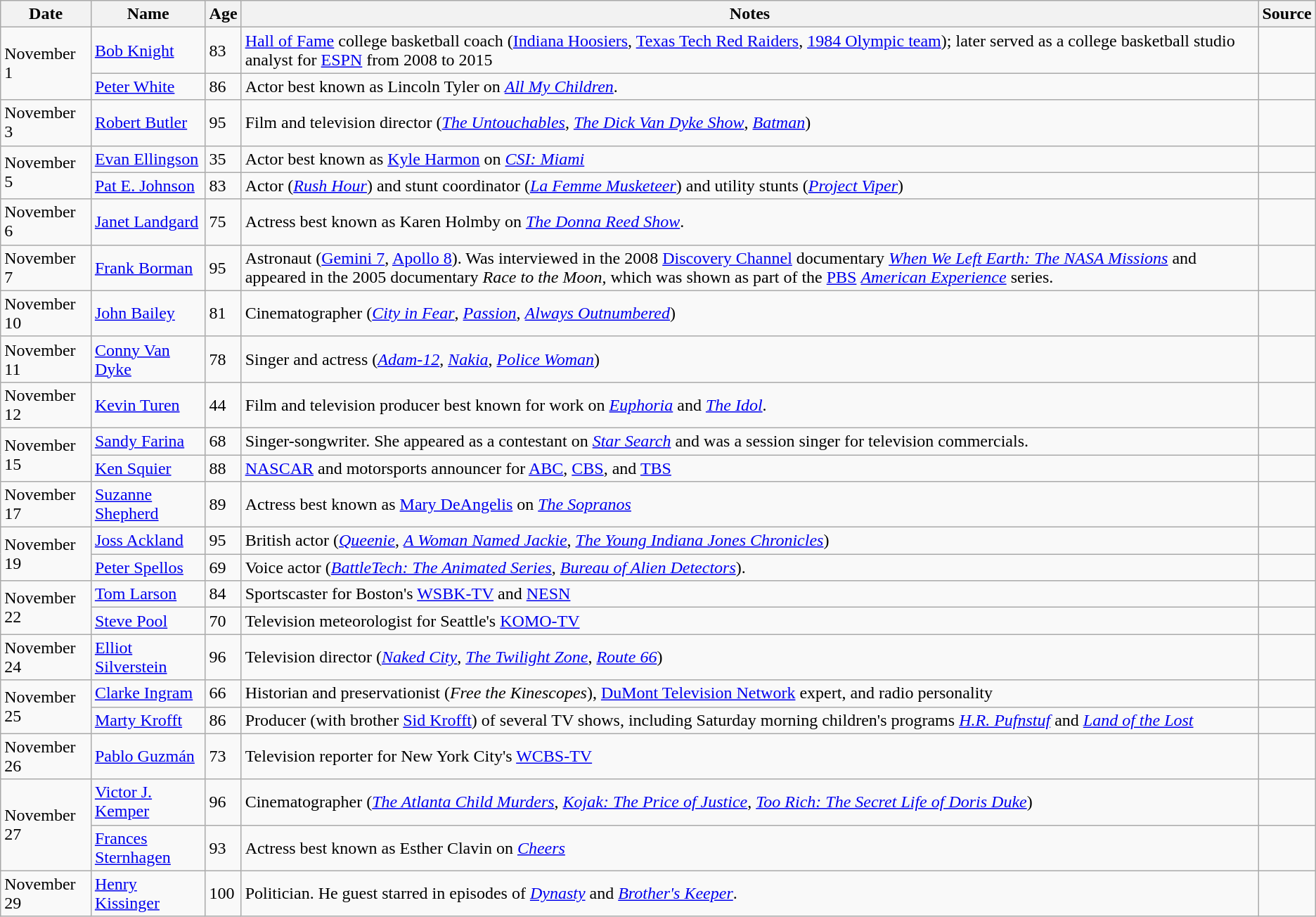<table class="wikitable sortable">
<tr>
<th>Date</th>
<th>Name</th>
<th>Age</th>
<th>Notes</th>
<th>Source</th>
</tr>
<tr>
<td rowspan=2>November 1</td>
<td><a href='#'>Bob Knight</a></td>
<td>83</td>
<td><a href='#'>Hall of Fame</a> college basketball coach (<a href='#'>Indiana Hoosiers</a>, <a href='#'>Texas Tech Red Raiders</a>, <a href='#'>1984 Olympic team</a>); later served as a college basketball studio analyst for <a href='#'>ESPN</a> from 2008 to 2015</td>
<td></td>
</tr>
<tr>
<td><a href='#'>Peter White</a></td>
<td>86</td>
<td>Actor best known as Lincoln Tyler on <em><a href='#'>All My Children</a></em>.</td>
<td></td>
</tr>
<tr>
<td>November 3</td>
<td><a href='#'>Robert Butler</a></td>
<td>95</td>
<td>Film and television director (<em><a href='#'>The Untouchables</a></em>, <em><a href='#'>The Dick Van Dyke Show</a></em>, <em><a href='#'>Batman</a></em>)</td>
<td></td>
</tr>
<tr>
<td rowspan=2>November 5</td>
<td><a href='#'>Evan Ellingson</a></td>
<td>35</td>
<td>Actor best known as <a href='#'>Kyle Harmon</a> on <em><a href='#'>CSI: Miami</a></em></td>
<td></td>
</tr>
<tr>
<td><a href='#'>Pat E. Johnson</a></td>
<td>83</td>
<td>Actor (<em><a href='#'>Rush Hour</a></em>) and stunt coordinator (<em><a href='#'>La Femme Musketeer</a></em>) and utility stunts (<em><a href='#'>Project Viper</a></em>)</td>
<td></td>
</tr>
<tr>
<td>November 6</td>
<td><a href='#'>Janet Landgard</a></td>
<td>75</td>
<td>Actress best known as Karen Holmby on <em><a href='#'>The Donna Reed Show</a></em>.</td>
<td></td>
</tr>
<tr>
<td>November 7</td>
<td><a href='#'>Frank Borman</a></td>
<td>95</td>
<td>Astronaut (<a href='#'>Gemini 7</a>, <a href='#'>Apollo 8</a>). Was interviewed in the 2008 <a href='#'>Discovery Channel</a> documentary <em><a href='#'>When We Left Earth: The NASA Missions</a></em> and appeared in the 2005 documentary <em>Race to the Moon</em>, which was shown as part of the <a href='#'>PBS</a> <em><a href='#'>American Experience</a></em> series.</td>
<td></td>
</tr>
<tr>
<td>November 10</td>
<td><a href='#'>John Bailey</a></td>
<td>81</td>
<td>Cinematographer (<em><a href='#'>City in Fear</a></em>, <em><a href='#'>Passion</a></em>, <em><a href='#'>Always Outnumbered</a></em>)</td>
<td></td>
</tr>
<tr>
<td>November 11</td>
<td><a href='#'>Conny Van Dyke</a></td>
<td>78</td>
<td>Singer and actress (<em><a href='#'>Adam-12</a></em>, <em><a href='#'>Nakia</a></em>, <em><a href='#'>Police Woman</a></em>)</td>
<td></td>
</tr>
<tr>
<td>November 12</td>
<td><a href='#'>Kevin Turen</a></td>
<td>44</td>
<td>Film and television producer best known for work on <em><a href='#'>Euphoria</a></em> and <em><a href='#'>The Idol</a></em>.</td>
<td></td>
</tr>
<tr>
<td rowspan="2">November 15</td>
<td><a href='#'>Sandy Farina</a></td>
<td>68</td>
<td>Singer-songwriter. She appeared as a contestant on <em><a href='#'>Star Search</a></em> and was a session singer for television commercials.</td>
<td></td>
</tr>
<tr>
<td><a href='#'>Ken Squier</a></td>
<td>88</td>
<td><a href='#'>NASCAR</a> and motorsports announcer for <a href='#'>ABC</a>, <a href='#'>CBS</a>, and <a href='#'>TBS</a></td>
<td></td>
</tr>
<tr>
<td>November 17</td>
<td><a href='#'>Suzanne Shepherd</a></td>
<td>89</td>
<td>Actress best known as <a href='#'>Mary DeAngelis</a> on <em><a href='#'>The Sopranos</a></em></td>
<td></td>
</tr>
<tr>
<td rowspan=2>November 19</td>
<td><a href='#'>Joss Ackland</a></td>
<td>95</td>
<td>British actor (<em><a href='#'>Queenie</a></em>, <em><a href='#'>A Woman Named Jackie</a></em>, <em><a href='#'>The Young Indiana Jones Chronicles</a></em>)</td>
<td></td>
</tr>
<tr>
<td><a href='#'>Peter Spellos</a></td>
<td>69</td>
<td>Voice actor (<em><a href='#'>BattleTech: The Animated Series</a></em>, <em><a href='#'>Bureau of Alien Detectors</a></em>).</td>
<td></td>
</tr>
<tr>
<td rowspan=2>November 22</td>
<td><a href='#'>Tom Larson</a></td>
<td>84</td>
<td>Sportscaster for Boston's <a href='#'>WSBK-TV</a> and <a href='#'>NESN</a></td>
<td></td>
</tr>
<tr>
<td><a href='#'>Steve Pool</a></td>
<td>70</td>
<td>Television meteorologist for Seattle's <a href='#'>KOMO-TV</a></td>
<td></td>
</tr>
<tr>
<td>November 24</td>
<td><a href='#'>Elliot Silverstein</a></td>
<td>96</td>
<td>Television director (<em><a href='#'>Naked City</a></em>, <em><a href='#'>The Twilight Zone</a></em>, <em><a href='#'>Route 66</a></em>)</td>
<td></td>
</tr>
<tr>
<td rowspan=2>November 25</td>
<td><a href='#'>Clarke Ingram</a></td>
<td>66</td>
<td>Historian and preservationist (<em>Free the Kinescopes</em>), <a href='#'>DuMont Television Network</a> expert, and radio personality</td>
<td></td>
</tr>
<tr>
<td><a href='#'>Marty Krofft</a></td>
<td>86</td>
<td>Producer (with brother <a href='#'>Sid Krofft</a>) of several TV shows, including Saturday morning children's programs <em><a href='#'>H.R. Pufnstuf</a></em> and <em><a href='#'>Land of the Lost</a></em></td>
<td></td>
</tr>
<tr>
<td>November 26</td>
<td><a href='#'>Pablo Guzmán</a></td>
<td>73</td>
<td>Television reporter for New York City's <a href='#'>WCBS-TV</a></td>
<td></td>
</tr>
<tr>
<td rowspan=2>November 27</td>
<td><a href='#'>Victor J. Kemper</a></td>
<td>96</td>
<td>Cinematographer (<em><a href='#'>The Atlanta Child Murders</a></em>, <em><a href='#'>Kojak: The Price of Justice</a></em>, <em><a href='#'>Too Rich: The Secret Life of Doris Duke</a></em>)</td>
<td></td>
</tr>
<tr>
<td><a href='#'>Frances Sternhagen</a></td>
<td>93</td>
<td>Actress best known as Esther Clavin on <em><a href='#'>Cheers</a></em></td>
<td></td>
</tr>
<tr>
<td>November 29</td>
<td><a href='#'>Henry Kissinger</a></td>
<td>100</td>
<td>Politician. He guest starred in episodes of <em><a href='#'>Dynasty</a></em> and <em><a href='#'>Brother's Keeper</a></em>.</td>
<td></td>
</tr>
</table>
